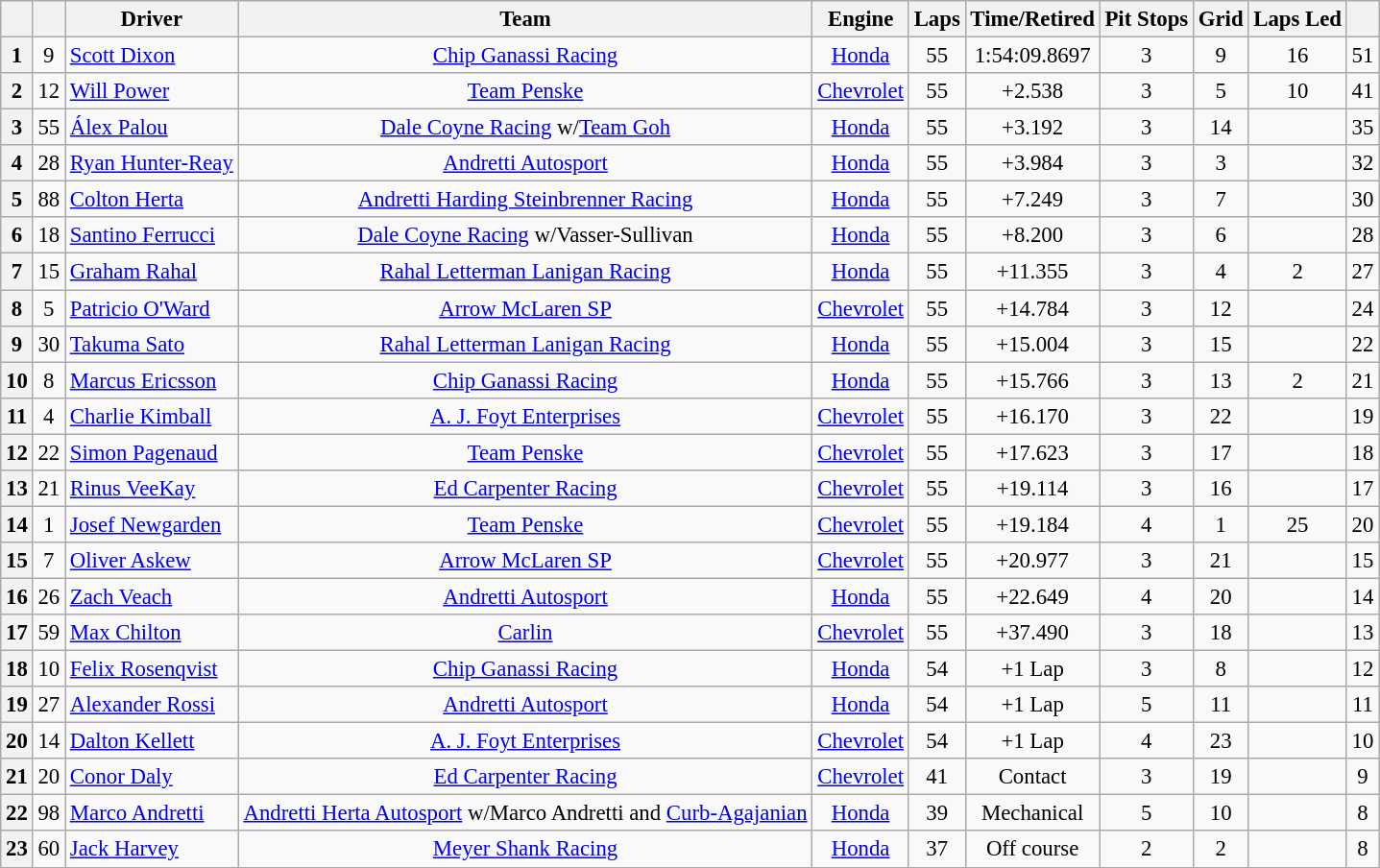<table class="wikitable" style="text-align:center; font-size: 95%">
<tr>
<th></th>
<th></th>
<th>Driver</th>
<th>Team</th>
<th>Engine</th>
<th>Laps</th>
<th>Time/Retired</th>
<th>Pit Stops</th>
<th>Grid</th>
<th>Laps Led</th>
<th></th>
</tr>
<tr>
<th>1</th>
<td>9</td>
<td align="left"> <a href='#'>Scott Dixon</a> <strong></strong></td>
<td><a href='#'>Chip Ganassi Racing</a></td>
<td><a href='#'>Honda</a></td>
<td>55</td>
<td>1:54:09.8697</td>
<td>3</td>
<td>9</td>
<td>16</td>
<td>51</td>
</tr>
<tr>
<th>2</th>
<td>12</td>
<td align="left"> <a href='#'>Will Power</a> <strong></strong></td>
<td><a href='#'>Team Penske</a></td>
<td><a href='#'>Chevrolet</a></td>
<td>55</td>
<td>+2.538</td>
<td>3</td>
<td>5</td>
<td>10</td>
<td>41</td>
</tr>
<tr>
<th>3</th>
<td>55</td>
<td align="left"> <a href='#'>Álex Palou</a> <strong></strong></td>
<td><a href='#'>Dale Coyne Racing</a> w/<a href='#'>Team Goh</a></td>
<td><a href='#'>Honda</a></td>
<td>55</td>
<td>+3.192</td>
<td>3</td>
<td>14</td>
<td></td>
<td>35</td>
</tr>
<tr>
<th>4</th>
<td>28</td>
<td align="left"> <a href='#'>Ryan Hunter-Reay</a></td>
<td><a href='#'>Andretti Autosport</a></td>
<td><a href='#'>Honda</a></td>
<td>55</td>
<td>+3.984</td>
<td>3</td>
<td>3</td>
<td></td>
<td>32</td>
</tr>
<tr>
<th>5</th>
<td>88</td>
<td align="left"> <a href='#'>Colton Herta</a></td>
<td><a href='#'>Andretti Harding Steinbrenner Racing</a></td>
<td><a href='#'>Honda</a></td>
<td>55</td>
<td>+7.249</td>
<td>3</td>
<td>7</td>
<td></td>
<td>30</td>
</tr>
<tr>
<th>6</th>
<td>18</td>
<td align="left"> <a href='#'>Santino Ferrucci</a></td>
<td><a href='#'>Dale Coyne Racing</a> w/Vasser-Sullivan</td>
<td><a href='#'>Honda</a></td>
<td>55</td>
<td>+8.200</td>
<td>3</td>
<td>6</td>
<td></td>
<td>28</td>
</tr>
<tr>
<th>7</th>
<td>15</td>
<td align="left"> <a href='#'>Graham Rahal</a></td>
<td><a href='#'>Rahal Letterman Lanigan Racing</a></td>
<td><a href='#'>Honda</a></td>
<td>55</td>
<td>+11.355</td>
<td>3</td>
<td>4</td>
<td>2</td>
<td>27</td>
</tr>
<tr>
<th>8</th>
<td>5</td>
<td align="left"> <a href='#'>Patricio O'Ward</a></td>
<td><a href='#'>Arrow McLaren SP</a></td>
<td><a href='#'>Chevrolet</a></td>
<td>55</td>
<td>+14.784</td>
<td>3</td>
<td>12</td>
<td></td>
<td>24</td>
</tr>
<tr>
<th>9</th>
<td>30</td>
<td align="left"> <a href='#'>Takuma Sato</a></td>
<td><a href='#'>Rahal Letterman Lanigan Racing</a></td>
<td><a href='#'>Honda</a></td>
<td>55</td>
<td>+15.004</td>
<td>3</td>
<td>15</td>
<td></td>
<td>22</td>
</tr>
<tr>
<th>10</th>
<td>8</td>
<td align="left"> <a href='#'>Marcus Ericsson</a></td>
<td><a href='#'>Chip Ganassi Racing</a></td>
<td><a href='#'>Honda</a></td>
<td>55</td>
<td>+15.766</td>
<td>3</td>
<td>13</td>
<td>2</td>
<td>21</td>
</tr>
<tr>
<th>11</th>
<td>4</td>
<td align="left"> <a href='#'>Charlie Kimball</a></td>
<td><a href='#'>A. J. Foyt Enterprises</a></td>
<td><a href='#'>Chevrolet</a></td>
<td>55</td>
<td>+16.170</td>
<td>3</td>
<td>22</td>
<td></td>
<td>19</td>
</tr>
<tr>
<th>12</th>
<td>22</td>
<td align="left"> <a href='#'>Simon Pagenaud</a></td>
<td><a href='#'>Team Penske</a></td>
<td><a href='#'>Chevrolet</a></td>
<td>55</td>
<td>+17.623</td>
<td>3</td>
<td>17</td>
<td></td>
<td>18</td>
</tr>
<tr>
<th>13</th>
<td>21</td>
<td align="left"> <a href='#'>Rinus VeeKay</a> <strong></strong></td>
<td><a href='#'>Ed Carpenter Racing</a></td>
<td><a href='#'>Chevrolet</a></td>
<td>55</td>
<td>+19.114</td>
<td>3</td>
<td>16</td>
<td></td>
<td>17</td>
</tr>
<tr>
<th>14</th>
<td>1</td>
<td align="left" nowrap> <a href='#'>Josef Newgarden</a> <strong></strong></td>
<td><a href='#'>Team Penske</a></td>
<td><a href='#'>Chevrolet</a></td>
<td>55</td>
<td>+19.184</td>
<td>4</td>
<td>1</td>
<td>25</td>
<td>20</td>
</tr>
<tr>
<th>15</th>
<td>7</td>
<td align="left"> <a href='#'>Oliver Askew</a> <strong></strong></td>
<td><a href='#'>Arrow McLaren SP</a></td>
<td><a href='#'>Chevrolet</a></td>
<td>55</td>
<td>+20.977</td>
<td>3</td>
<td>21</td>
<td></td>
<td>15</td>
</tr>
<tr>
<th>16</th>
<td>26</td>
<td align="left"> <a href='#'>Zach Veach</a></td>
<td><a href='#'>Andretti Autosport</a></td>
<td><a href='#'>Honda</a></td>
<td>55</td>
<td>+22.649</td>
<td>4</td>
<td>20</td>
<td></td>
<td>14</td>
</tr>
<tr>
<th>17</th>
<td>59</td>
<td align="left"> <a href='#'>Max Chilton</a></td>
<td><a href='#'>Carlin</a></td>
<td><a href='#'>Chevrolet</a></td>
<td>55</td>
<td>+37.490</td>
<td>3</td>
<td>18</td>
<td></td>
<td>13</td>
</tr>
<tr>
<th>18</th>
<td>10</td>
<td align="left"> <a href='#'>Felix Rosenqvist</a></td>
<td><a href='#'>Chip Ganassi Racing</a></td>
<td><a href='#'>Honda</a></td>
<td>54</td>
<td>+1 Lap</td>
<td>3</td>
<td>8</td>
<td></td>
<td>12</td>
</tr>
<tr>
<th>19</th>
<td>27</td>
<td align="left"> <a href='#'>Alexander Rossi</a> <strong></strong></td>
<td><a href='#'>Andretti Autosport</a></td>
<td><a href='#'>Honda</a></td>
<td>54</td>
<td>+1 Lap</td>
<td>5</td>
<td>11</td>
<td></td>
<td>11</td>
</tr>
<tr>
<th>20</th>
<td>14</td>
<td align="left"> <a href='#'>Dalton Kellett</a> <strong></strong></td>
<td><a href='#'>A. J. Foyt Enterprises</a></td>
<td><a href='#'>Chevrolet</a></td>
<td>54</td>
<td>+1 Lap</td>
<td>4</td>
<td>23</td>
<td></td>
<td>10</td>
</tr>
<tr>
<th>21</th>
<td>20</td>
<td align="left"> <a href='#'>Conor Daly</a></td>
<td><a href='#'>Ed Carpenter Racing</a></td>
<td><a href='#'>Chevrolet</a></td>
<td>41</td>
<td>Contact</td>
<td>3</td>
<td>19</td>
<td></td>
<td>9</td>
</tr>
<tr>
<th>22</th>
<td>98</td>
<td align="left"> <a href='#'>Marco Andretti</a></td>
<td nowrap><a href='#'>Andretti Herta Autosport</a> w/Marco Andretti and <a href='#'>Curb-Agajanian</a></td>
<td><a href='#'>Honda</a></td>
<td>39</td>
<td>Mechanical</td>
<td>5</td>
<td>10</td>
<td></td>
<td>8</td>
</tr>
<tr>
<th>23</th>
<td>60</td>
<td align="left"> <a href='#'>Jack Harvey</a></td>
<td><a href='#'>Meyer Shank Racing</a></td>
<td><a href='#'>Honda</a></td>
<td>37</td>
<td>Off course</td>
<td>2</td>
<td>2</td>
<td></td>
<td>8</td>
</tr>
<tr>
</tr>
</table>
